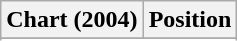<table class="wikitable">
<tr>
<th>Chart (2004)</th>
<th>Position</th>
</tr>
<tr>
</tr>
<tr>
</tr>
<tr>
</tr>
</table>
